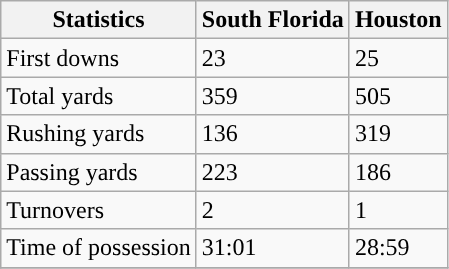<table class="wikitable">
<tr>
<th>Statistics</th>
<th>South Florida</th>
<th>Houston</th>
</tr>
<tr>
<td>First downs</td>
<td>23</td>
<td>25</td>
</tr>
<tr>
<td>Total yards</td>
<td>359</td>
<td>505</td>
</tr>
<tr>
<td>Rushing yards</td>
<td>136</td>
<td>319</td>
</tr>
<tr>
<td>Passing yards</td>
<td>223</td>
<td>186</td>
</tr>
<tr>
<td>Turnovers</td>
<td>2</td>
<td>1</td>
</tr>
<tr>
<td>Time of possession</td>
<td>31:01</td>
<td>28:59</td>
</tr>
<tr>
</tr>
</table>
